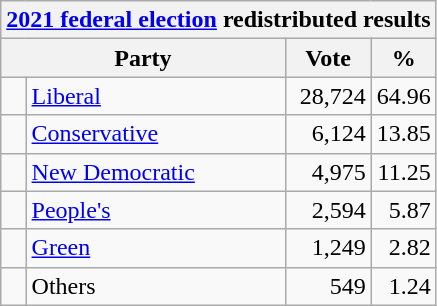<table class="wikitable">
<tr>
<th colspan="4"><a href='#'>2021 federal election</a> redistributed results</th>
</tr>
<tr>
<th bgcolor="#DDDDFF" width="130px" colspan="2">Party</th>
<th bgcolor="#DDDDFF" width="50px">Vote</th>
<th bgcolor="#DDDDFF" width="30px">%</th>
</tr>
<tr>
<td> </td>
<td><a href='#'>Liberal</a></td>
<td align=right>28,724</td>
<td align=right>64.96</td>
</tr>
<tr>
<td> </td>
<td><a href='#'>Conservative</a></td>
<td align=right>6,124</td>
<td align=right>13.85</td>
</tr>
<tr>
<td> </td>
<td><a href='#'>New Democratic</a></td>
<td align=right>4,975</td>
<td align=right>11.25</td>
</tr>
<tr>
<td> </td>
<td><a href='#'>People's</a></td>
<td align=right>2,594</td>
<td align=right>5.87</td>
</tr>
<tr>
<td> </td>
<td><a href='#'>Green</a></td>
<td align=right>1,249</td>
<td align=right>2.82</td>
</tr>
<tr>
<td> </td>
<td>Others</td>
<td align=right>549</td>
<td align=right>1.24</td>
</tr>
</table>
